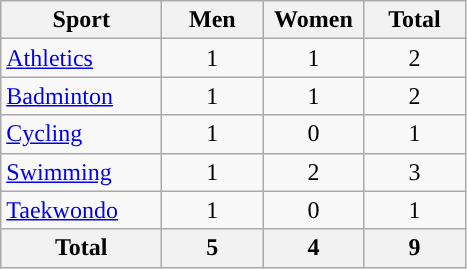<table class="wikitable sortable" style="text-align:center;">
<tr>
<th width=100>Sport</th>
<th width=60>Men</th>
<th width=60>Women</th>
<th width=60>Total</th>
</tr>
<tr>
<td align=left><a href='#'>Athletics</a></td>
<td>1</td>
<td>1</td>
<td>2</td>
</tr>
<tr>
<td align=left><a href='#'>Badminton</a></td>
<td>1</td>
<td>1</td>
<td>2</td>
</tr>
<tr>
<td align=left><a href='#'>Cycling</a></td>
<td>1</td>
<td>0</td>
<td>1</td>
</tr>
<tr>
<td align=left><a href='#'>Swimming</a></td>
<td>1</td>
<td>2</td>
<td>3</td>
</tr>
<tr>
<td align=left><a href='#'>Taekwondo</a></td>
<td>1</td>
<td>0</td>
<td>1</td>
</tr>
<tr>
<th>Total</th>
<th>5</th>
<th>4</th>
<th>9</th>
</tr>
</table>
